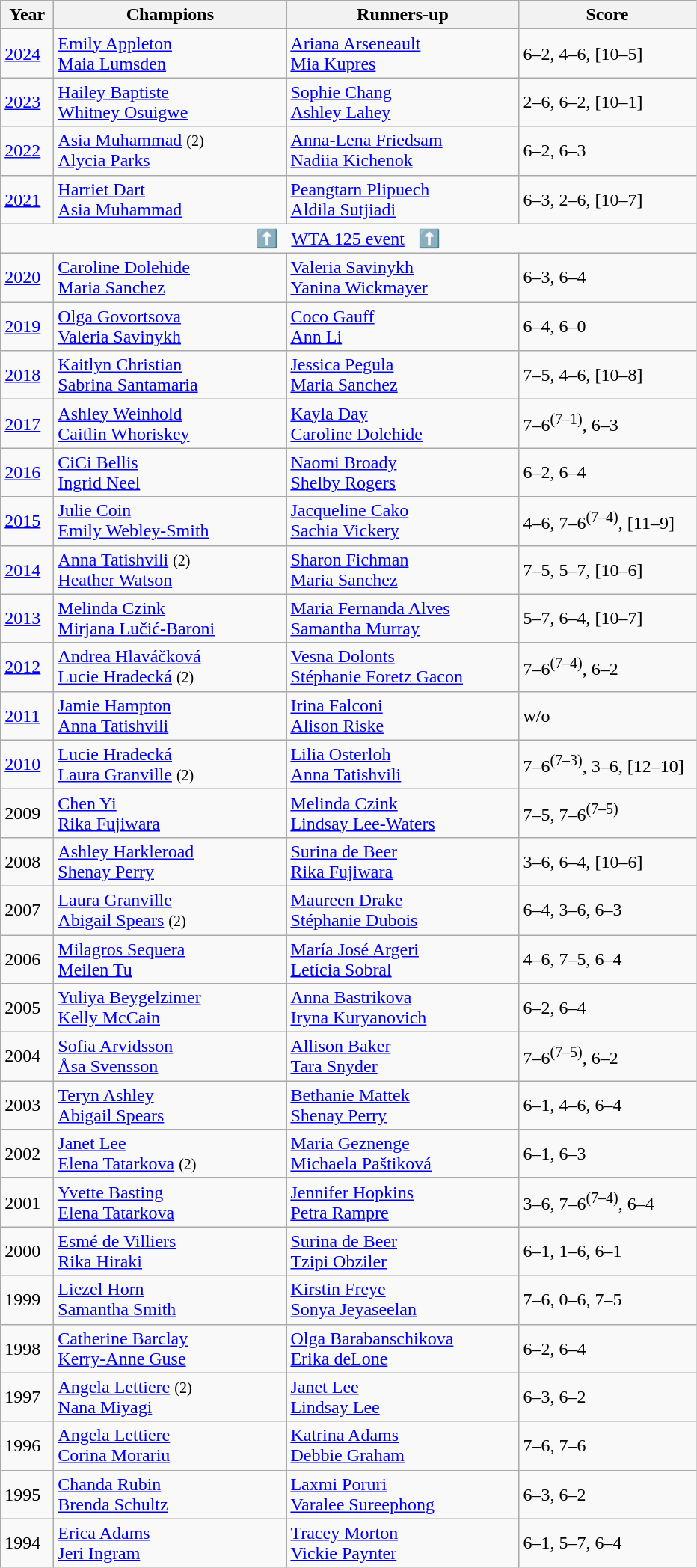<table class="wikitable">
<tr>
<th style="width:40px">Year</th>
<th style="width:200px">Champions</th>
<th style="width:200px">Runners-up</th>
<th style="width:150px" class="unsortable">Score</th>
</tr>
<tr>
<td><a href='#'>2024</a></td>
<td> <a href='#'>Emily Appleton</a> <br>  <a href='#'>Maia Lumsden</a></td>
<td> <a href='#'>Ariana Arseneault</a> <br>  <a href='#'>Mia Kupres</a></td>
<td>6–2, 4–6, [10–5]</td>
</tr>
<tr>
<td><a href='#'>2023</a></td>
<td> <a href='#'>Hailey Baptiste</a> <br>  <a href='#'>Whitney Osuigwe</a></td>
<td> <a href='#'>Sophie Chang</a> <br>  <a href='#'>Ashley Lahey</a></td>
<td>2–6, 6–2, [10–1]</td>
</tr>
<tr>
<td><a href='#'>2022</a></td>
<td> <a href='#'>Asia Muhammad</a> <small>(2)</small> <br>  <a href='#'>Alycia Parks</a></td>
<td> <a href='#'>Anna-Lena Friedsam</a> <br>  <a href='#'>Nadiia Kichenok</a></td>
<td>6–2, 6–3</td>
</tr>
<tr>
<td><a href='#'>2021</a></td>
<td> <a href='#'>Harriet Dart</a> <br>  <a href='#'>Asia Muhammad</a></td>
<td> <a href='#'>Peangtarn Plipuech</a> <br>  <a href='#'>Aldila Sutjiadi</a></td>
<td>6–3, 2–6, [10–7]</td>
</tr>
<tr>
<td colspan="4" align="center">⬆️   <a href='#'>WTA 125 event</a>   ⬆️</td>
</tr>
<tr>
<td><a href='#'>2020</a></td>
<td> <a href='#'>Caroline Dolehide</a> <br>  <a href='#'>Maria Sanchez</a></td>
<td> <a href='#'>Valeria Savinykh</a> <br>  <a href='#'>Yanina Wickmayer</a></td>
<td>6–3, 6–4</td>
</tr>
<tr>
<td><a href='#'>2019</a></td>
<td> <a href='#'>Olga Govortsova</a> <br>  <a href='#'>Valeria Savinykh</a></td>
<td> <a href='#'>Coco Gauff</a> <br>  <a href='#'>Ann Li</a></td>
<td>6–4, 6–0</td>
</tr>
<tr>
<td><a href='#'>2018</a></td>
<td> <a href='#'>Kaitlyn Christian</a> <br>  <a href='#'>Sabrina Santamaria</a></td>
<td> <a href='#'>Jessica Pegula</a> <br>  <a href='#'>Maria Sanchez</a></td>
<td>7–5, 4–6, [10–8]</td>
</tr>
<tr>
<td><a href='#'>2017</a></td>
<td> <a href='#'>Ashley Weinhold</a> <br>  <a href='#'>Caitlin Whoriskey</a></td>
<td> <a href='#'>Kayla Day</a> <br>  <a href='#'>Caroline Dolehide</a></td>
<td>7–6<sup>(7–1)</sup>, 6–3</td>
</tr>
<tr>
<td><a href='#'>2016</a></td>
<td> <a href='#'>CiCi Bellis</a> <br>  <a href='#'>Ingrid Neel</a></td>
<td> <a href='#'>Naomi Broady</a> <br>  <a href='#'>Shelby Rogers</a></td>
<td>6–2, 6–4</td>
</tr>
<tr>
<td><a href='#'>2015</a></td>
<td> <a href='#'>Julie Coin</a> <br>  <a href='#'>Emily Webley-Smith</a></td>
<td> <a href='#'>Jacqueline Cako</a> <br>  <a href='#'>Sachia Vickery</a></td>
<td>4–6, 7–6<sup>(7–4)</sup>, [11–9]</td>
</tr>
<tr>
<td><a href='#'>2014</a></td>
<td> <a href='#'>Anna Tatishvili</a> <small>(2)</small> <br>  <a href='#'>Heather Watson</a></td>
<td> <a href='#'>Sharon Fichman</a> <br>  <a href='#'>Maria Sanchez</a></td>
<td>7–5, 5–7, [10–6]</td>
</tr>
<tr>
<td><a href='#'>2013</a></td>
<td> <a href='#'>Melinda Czink</a> <br>  <a href='#'>Mirjana Lučić-Baroni</a></td>
<td> <a href='#'>Maria Fernanda Alves</a> <br>  <a href='#'>Samantha Murray</a></td>
<td>5–7, 6–4, [10–7]</td>
</tr>
<tr>
<td><a href='#'>2012</a></td>
<td> <a href='#'>Andrea Hlaváčková</a> <br>  <a href='#'>Lucie Hradecká</a> <small>(2)</small></td>
<td> <a href='#'>Vesna Dolonts</a> <br>  <a href='#'>Stéphanie Foretz Gacon</a></td>
<td>7–6<sup>(7–4)</sup>, 6–2</td>
</tr>
<tr>
<td><a href='#'>2011</a></td>
<td> <a href='#'>Jamie Hampton</a> <br>  <a href='#'>Anna Tatishvili</a></td>
<td> <a href='#'>Irina Falconi</a> <br>  <a href='#'>Alison Riske</a></td>
<td>w/o </td>
</tr>
<tr>
<td><a href='#'>2010</a></td>
<td> <a href='#'>Lucie Hradecká</a> <br>  <a href='#'>Laura Granville</a> <small>(2)</small></td>
<td> <a href='#'>Lilia Osterloh</a> <br>  <a href='#'>Anna Tatishvili</a></td>
<td>7–6<sup>(7–3)</sup>, 3–6, [12–10]</td>
</tr>
<tr>
<td>2009</td>
<td> <a href='#'>Chen Yi</a> <br>  <a href='#'>Rika Fujiwara</a></td>
<td> <a href='#'>Melinda Czink</a> <br>  <a href='#'>Lindsay Lee-Waters</a></td>
<td>7–5, 7–6<sup>(7–5)</sup></td>
</tr>
<tr>
<td>2008</td>
<td> <a href='#'>Ashley Harkleroad</a> <br>  <a href='#'>Shenay Perry</a></td>
<td> <a href='#'>Surina de Beer</a> <br>  <a href='#'>Rika Fujiwara</a></td>
<td>3–6, 6–4, [10–6]</td>
</tr>
<tr>
<td>2007</td>
<td> <a href='#'>Laura Granville</a> <br>  <a href='#'>Abigail Spears</a> <small>(2)</small></td>
<td> <a href='#'>Maureen Drake</a> <br>  <a href='#'>Stéphanie Dubois</a></td>
<td>6–4, 3–6, 6–3</td>
</tr>
<tr>
<td>2006</td>
<td> <a href='#'>Milagros Sequera</a> <br>  <a href='#'>Meilen Tu</a></td>
<td> <a href='#'>María José Argeri</a> <br>  <a href='#'>Letícia Sobral</a></td>
<td>4–6, 7–5, 6–4</td>
</tr>
<tr>
<td>2005</td>
<td> <a href='#'>Yuliya Beygelzimer</a> <br>  <a href='#'>Kelly McCain</a></td>
<td> <a href='#'>Anna Bastrikova</a> <br>  <a href='#'>Iryna Kuryanovich</a></td>
<td>6–2, 6–4</td>
</tr>
<tr>
<td>2004</td>
<td> <a href='#'>Sofia Arvidsson</a> <br>  <a href='#'>Åsa Svensson</a></td>
<td> <a href='#'>Allison Baker</a> <br>  <a href='#'>Tara Snyder</a></td>
<td>7–6<sup>(7–5)</sup>, 6–2</td>
</tr>
<tr>
<td>2003</td>
<td> <a href='#'>Teryn Ashley</a> <br>  <a href='#'>Abigail Spears</a></td>
<td> <a href='#'>Bethanie Mattek</a> <br>  <a href='#'>Shenay Perry</a></td>
<td>6–1, 4–6, 6–4</td>
</tr>
<tr>
<td>2002</td>
<td> <a href='#'>Janet Lee</a> <br>  <a href='#'>Elena Tatarkova</a> <small>(2)</small></td>
<td> <a href='#'>Maria Geznenge</a> <br>  <a href='#'>Michaela Paštiková</a></td>
<td>6–1, 6–3</td>
</tr>
<tr>
<td>2001</td>
<td> <a href='#'>Yvette Basting</a> <br>  <a href='#'>Elena Tatarkova</a></td>
<td> <a href='#'>Jennifer Hopkins</a> <br>  <a href='#'>Petra Rampre</a></td>
<td>3–6, 7–6<sup>(7–4)</sup>, 6–4</td>
</tr>
<tr>
<td>2000</td>
<td> <a href='#'>Esmé de Villiers</a> <br>  <a href='#'>Rika Hiraki</a></td>
<td> <a href='#'>Surina de Beer</a> <br>  <a href='#'>Tzipi Obziler</a></td>
<td>6–1, 1–6, 6–1</td>
</tr>
<tr>
<td>1999</td>
<td> <a href='#'>Liezel Horn</a> <br>  <a href='#'>Samantha Smith</a></td>
<td> <a href='#'>Kirstin Freye</a> <br>  <a href='#'>Sonya Jeyaseelan</a></td>
<td>7–6, 0–6, 7–5</td>
</tr>
<tr>
<td>1998</td>
<td> <a href='#'>Catherine Barclay</a> <br>  <a href='#'>Kerry-Anne Guse</a></td>
<td> <a href='#'>Olga Barabanschikova</a> <br>  <a href='#'>Erika deLone</a></td>
<td>6–2, 6–4</td>
</tr>
<tr>
<td>1997</td>
<td> <a href='#'>Angela Lettiere</a> <small>(2)</small> <br>  <a href='#'>Nana Miyagi</a></td>
<td> <a href='#'>Janet Lee</a> <br>  <a href='#'>Lindsay Lee</a></td>
<td>6–3, 6–2</td>
</tr>
<tr>
<td>1996</td>
<td> <a href='#'>Angela Lettiere</a> <br>  <a href='#'>Corina Morariu</a></td>
<td> <a href='#'>Katrina Adams</a> <br>  <a href='#'>Debbie Graham</a></td>
<td>7–6, 7–6</td>
</tr>
<tr>
<td>1995</td>
<td> <a href='#'>Chanda Rubin</a> <br>  <a href='#'>Brenda Schultz</a></td>
<td> <a href='#'>Laxmi Poruri</a> <br>  <a href='#'>Varalee Sureephong</a></td>
<td>6–3, 6–2</td>
</tr>
<tr>
<td>1994</td>
<td> <a href='#'>Erica Adams</a> <br>  <a href='#'>Jeri Ingram</a></td>
<td> <a href='#'>Tracey Morton</a> <br>  <a href='#'>Vickie Paynter</a></td>
<td>6–1, 5–7, 6–4</td>
</tr>
</table>
